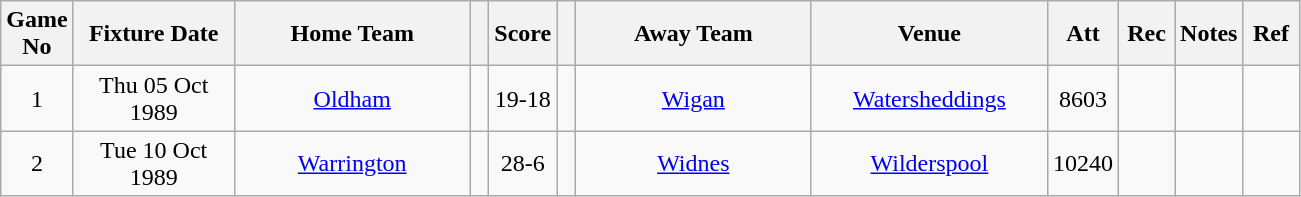<table class="wikitable" style="text-align:center;">
<tr>
<th width=20 abbr="No">Game No</th>
<th width=100 abbr="Date">Fixture Date</th>
<th width=150 abbr="Home Team">Home Team</th>
<th width=5 abbr="space"></th>
<th width=20 abbr="Score">Score</th>
<th width=5 abbr="space"></th>
<th width=150 abbr="Away Team">Away Team</th>
<th width=150 abbr="Venue">Venue</th>
<th width=30 abbr="Att">Att</th>
<th width=30 abbr="Rec">Rec</th>
<th width=20 abbr="Notes">Notes</th>
<th width=30 abbr="Ref">Ref</th>
</tr>
<tr>
<td>1</td>
<td>Thu 05 Oct 1989</td>
<td><a href='#'>Oldham</a></td>
<td></td>
<td>19-18</td>
<td></td>
<td><a href='#'>Wigan</a></td>
<td><a href='#'>Watersheddings</a></td>
<td>8603</td>
<td></td>
<td></td>
<td></td>
</tr>
<tr>
<td>2</td>
<td>Tue 10 Oct 1989</td>
<td><a href='#'>Warrington</a></td>
<td></td>
<td>28-6</td>
<td></td>
<td><a href='#'>Widnes</a></td>
<td><a href='#'>Wilderspool</a></td>
<td>10240</td>
<td></td>
<td></td>
<td></td>
</tr>
</table>
